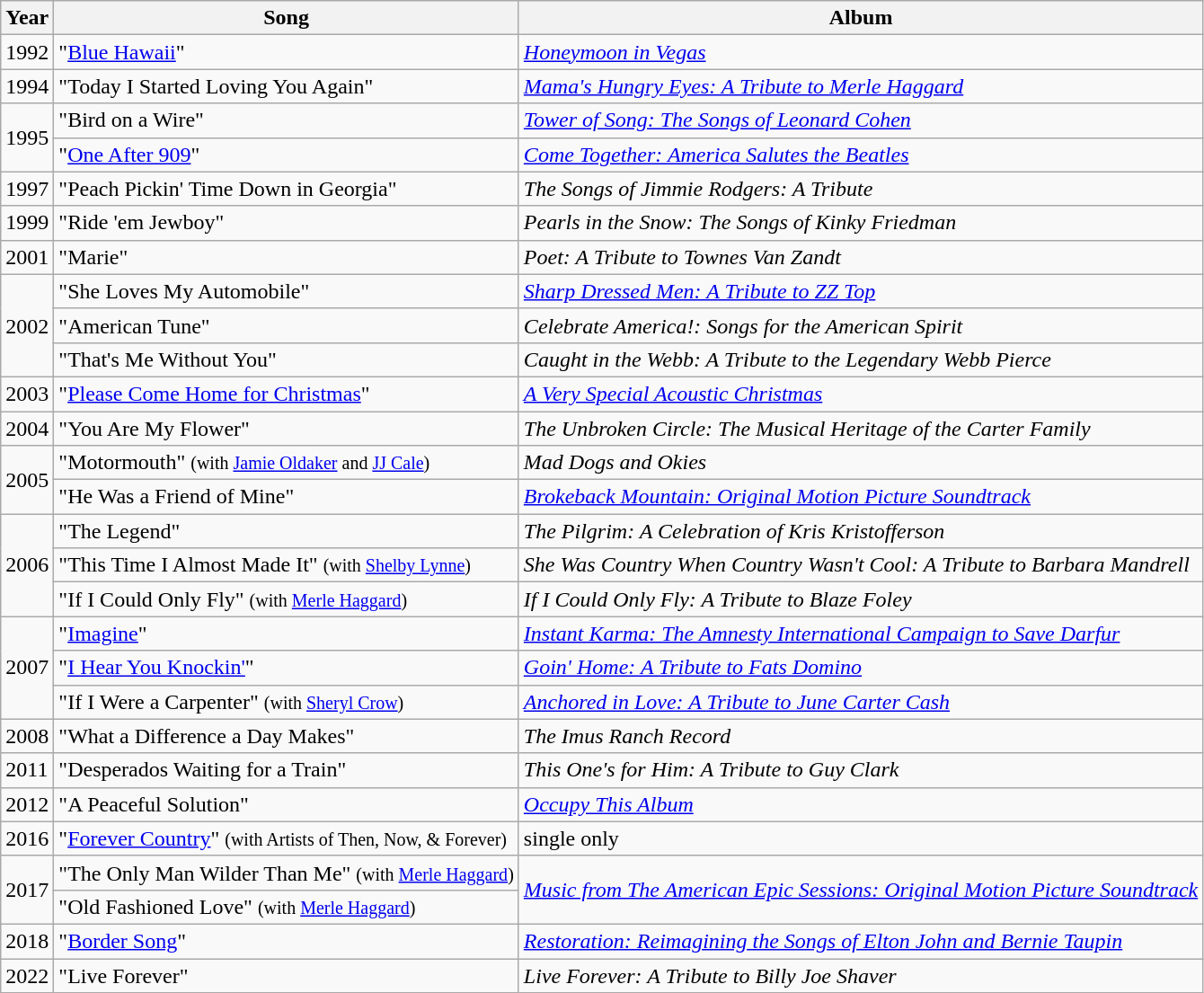<table class="wikitable">
<tr>
<th>Year</th>
<th>Song</th>
<th>Album</th>
</tr>
<tr>
<td>1992</td>
<td>"<a href='#'>Blue Hawaii</a>"</td>
<td><em><a href='#'>Honeymoon in Vegas</a></em></td>
</tr>
<tr>
<td>1994</td>
<td>"Today I Started Loving You Again"</td>
<td><em><a href='#'>Mama's Hungry Eyes: A Tribute to Merle Haggard</a></em></td>
</tr>
<tr>
<td rowspan="2">1995</td>
<td>"Bird on a Wire"</td>
<td><em><a href='#'>Tower of Song: The Songs of Leonard Cohen</a></em></td>
</tr>
<tr>
<td>"<a href='#'>One After 909</a>"</td>
<td><em><a href='#'>Come Together: America Salutes the Beatles</a></em></td>
</tr>
<tr>
<td>1997</td>
<td>"Peach Pickin' Time Down in Georgia"</td>
<td><em>The Songs of Jimmie Rodgers: A Tribute</em></td>
</tr>
<tr>
<td>1999</td>
<td>"Ride 'em Jewboy"</td>
<td><em>Pearls in the Snow: The Songs of Kinky Friedman</em></td>
</tr>
<tr>
<td>2001</td>
<td>"Marie"</td>
<td><em>Poet: A Tribute to Townes Van Zandt</em></td>
</tr>
<tr>
<td rowspan="3">2002</td>
<td>"She Loves My Automobile"</td>
<td><em><a href='#'>Sharp Dressed Men: A Tribute to ZZ Top</a></em></td>
</tr>
<tr>
<td>"American Tune"</td>
<td><em>Celebrate America!: Songs for the American Spirit</em></td>
</tr>
<tr>
<td>"That's Me Without You"</td>
<td><em>Caught in the Webb: A Tribute to the Legendary Webb Pierce</em></td>
</tr>
<tr>
<td>2003</td>
<td>"<a href='#'>Please Come Home for Christmas</a>"</td>
<td><em><a href='#'>A Very Special Acoustic Christmas</a></em></td>
</tr>
<tr>
<td>2004</td>
<td>"You Are My Flower"</td>
<td><em>The Unbroken Circle: The Musical Heritage of the Carter Family</em></td>
</tr>
<tr>
<td rowspan="2">2005</td>
<td>"Motormouth" <small>(with <a href='#'>Jamie Oldaker</a> and <a href='#'>JJ Cale</a>)</small></td>
<td><em>Mad Dogs and Okies</em></td>
</tr>
<tr>
<td>"He Was a Friend of Mine"</td>
<td><em><a href='#'>Brokeback Mountain: Original Motion Picture Soundtrack</a></em></td>
</tr>
<tr>
<td rowspan="3">2006</td>
<td>"The Legend"</td>
<td><em>The Pilgrim: A Celebration of Kris Kristofferson</em></td>
</tr>
<tr>
<td>"This Time I Almost Made It" <small>(with <a href='#'>Shelby Lynne</a>)</small></td>
<td><em>She Was Country When Country Wasn't Cool: A Tribute to Barbara Mandrell</em></td>
</tr>
<tr>
<td>"If I Could Only Fly" <small>(with <a href='#'>Merle Haggard</a>)</small></td>
<td><em>If I Could Only Fly: A Tribute to Blaze Foley</em></td>
</tr>
<tr>
<td rowspan="3">2007</td>
<td>"<a href='#'>Imagine</a>"</td>
<td><em><a href='#'>Instant Karma: The Amnesty International Campaign to Save Darfur</a></em></td>
</tr>
<tr>
<td>"<a href='#'>I Hear You Knockin'</a>"</td>
<td><em><a href='#'>Goin' Home: A Tribute to Fats Domino</a></em></td>
</tr>
<tr>
<td>"If I Were a Carpenter" <small>(with <a href='#'>Sheryl Crow</a>)</small></td>
<td><em><a href='#'>Anchored in Love: A Tribute to June Carter Cash</a></em></td>
</tr>
<tr>
<td>2008</td>
<td>"What a Difference a Day Makes"</td>
<td><em>The Imus Ranch Record</em></td>
</tr>
<tr>
<td>2011</td>
<td>"Desperados Waiting for a Train"</td>
<td><em>This One's for Him: A Tribute to Guy Clark</em></td>
</tr>
<tr>
<td>2012</td>
<td>"A Peaceful Solution"</td>
<td><em><a href='#'>Occupy This Album</a></em></td>
</tr>
<tr>
<td>2016</td>
<td>"<a href='#'>Forever Country</a>" <small>(with Artists of Then, Now, & Forever)</small></td>
<td>single only</td>
</tr>
<tr>
<td rowspan="2">2017</td>
<td>"The Only Man Wilder Than Me" <small>(with <a href='#'>Merle Haggard</a>)</small></td>
<td rowspan="2"><em><a href='#'>Music from The American Epic Sessions: Original Motion Picture Soundtrack</a></em></td>
</tr>
<tr>
<td>"Old Fashioned Love" <small>(with <a href='#'>Merle Haggard</a>)</small></td>
</tr>
<tr>
<td>2018</td>
<td>"<a href='#'>Border Song</a>"</td>
<td><em><a href='#'>Restoration: Reimagining the Songs of Elton John and Bernie Taupin</a></em></td>
</tr>
<tr>
<td>2022</td>
<td>"Live Forever"</td>
<td><em>Live Forever: A Tribute to Billy Joe Shaver</em></td>
</tr>
</table>
